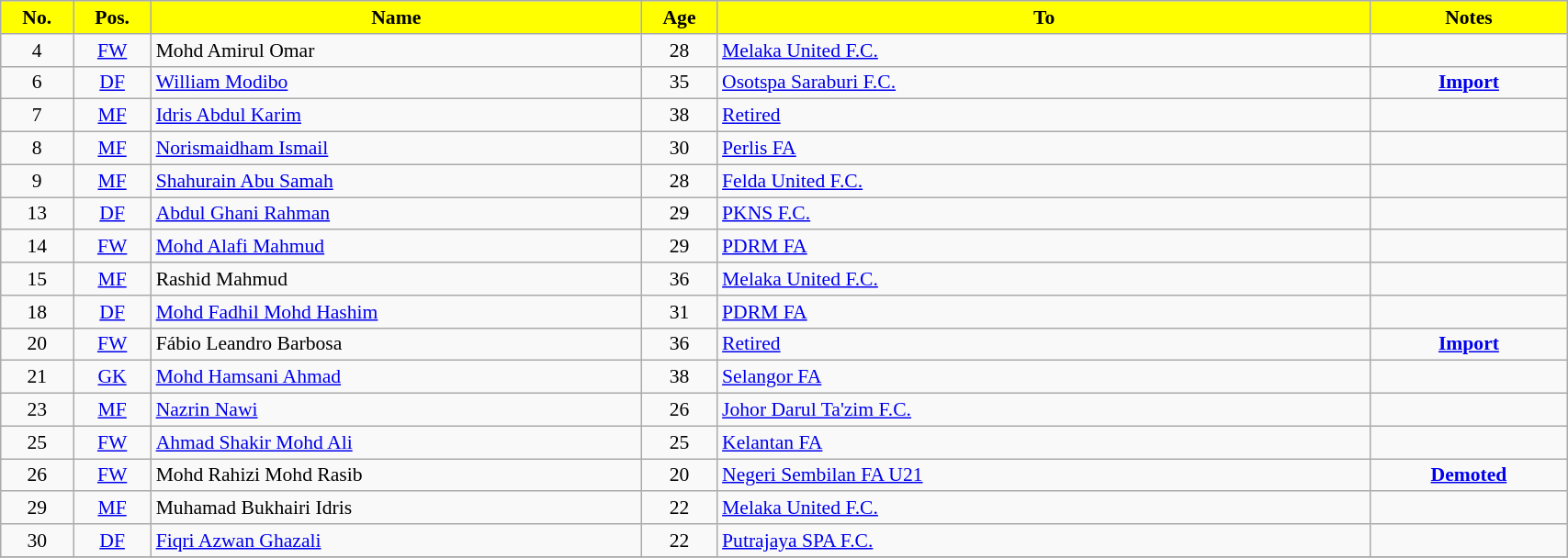<table class="wikitable sortable" style="text-align:center; font-size:90%; width:90%;">
<tr>
<th style="background:Yellow; color:Black; width:2%">No.</th>
<th style="background:Yellow; color:Black; width:2%">Pos.</th>
<th style="background:Yellow; color:Black; width:15%">Name</th>
<th style="background:Yellow; color:Black; width:2%">Age</th>
<th style="background:Yellow; color:Black; width:20%">To</th>
<th style="background:Yellow; color:Black; width:6%">Notes</th>
</tr>
<tr>
<td>4</td>
<td><a href='#'>FW</a></td>
<td align=left> Mohd Amirul Omar</td>
<td>28</td>
<td align=left> <a href='#'>Melaka United F.C.</a></td>
<td></td>
</tr>
<tr>
<td>6</td>
<td><a href='#'>DF</a></td>
<td align=left> <a href='#'>William Modibo</a></td>
<td>35</td>
<td align=left> <a href='#'>Osotspa Saraburi F.C.</a></td>
<td><strong><a href='#'>Import</a></strong></td>
</tr>
<tr>
<td>7</td>
<td><a href='#'>MF</a></td>
<td align=left> <a href='#'>Idris Abdul Karim</a></td>
<td>38</td>
<td align=left> <a href='#'>Retired</a></td>
<td></td>
</tr>
<tr>
<td>8</td>
<td><a href='#'>MF</a></td>
<td align=left> <a href='#'>Norismaidham Ismail</a></td>
<td>30</td>
<td align=left> <a href='#'>Perlis FA</a></td>
<td></td>
</tr>
<tr>
<td>9</td>
<td><a href='#'>MF</a></td>
<td align=left> <a href='#'>Shahurain Abu Samah</a></td>
<td>28</td>
<td align=left> <a href='#'>Felda United F.C.</a></td>
<td></td>
</tr>
<tr>
<td>13</td>
<td><a href='#'>DF</a></td>
<td align=left> <a href='#'>Abdul Ghani Rahman</a></td>
<td>29</td>
<td align=left> <a href='#'>PKNS F.C.</a></td>
<td></td>
</tr>
<tr>
<td>14</td>
<td><a href='#'>FW</a></td>
<td align=left> <a href='#'>Mohd Alafi Mahmud</a></td>
<td>29</td>
<td align=left><a href='#'>PDRM FA</a></td>
<td></td>
</tr>
<tr>
<td>15</td>
<td><a href='#'>MF</a></td>
<td align=left> Rashid Mahmud</td>
<td>36</td>
<td align=left> <a href='#'>Melaka United F.C.</a></td>
<td></td>
</tr>
<tr>
<td>18</td>
<td><a href='#'>DF</a></td>
<td align=left> <a href='#'>Mohd Fadhil Mohd Hashim</a></td>
<td>31</td>
<td align=left><a href='#'>PDRM FA</a></td>
<td></td>
</tr>
<tr>
<td>20</td>
<td><a href='#'>FW</a></td>
<td align=left> Fábio Leandro Barbosa</td>
<td>36</td>
<td align=left> <a href='#'>Retired</a></td>
<td><strong><a href='#'>Import</a></strong></td>
</tr>
<tr>
<td>21</td>
<td><a href='#'>GK</a></td>
<td align=left> <a href='#'>Mohd Hamsani Ahmad</a></td>
<td>38</td>
<td align=left> <a href='#'>Selangor FA</a></td>
<td></td>
</tr>
<tr>
<td>23</td>
<td><a href='#'>MF</a></td>
<td align=left> <a href='#'>Nazrin Nawi</a></td>
<td>26</td>
<td align=left> <a href='#'>Johor Darul Ta'zim F.C.</a></td>
<td></td>
</tr>
<tr>
<td>25</td>
<td><a href='#'>FW</a></td>
<td align=left> <a href='#'>Ahmad Shakir Mohd Ali</a></td>
<td>25</td>
<td align=left> <a href='#'>Kelantan FA</a></td>
<td></td>
</tr>
<tr>
<td>26</td>
<td><a href='#'>FW</a></td>
<td align=left> Mohd Rahizi Mohd Rasib</td>
<td>20</td>
<td align=left> <a href='#'>Negeri Sembilan FA U21</a></td>
<td><strong><a href='#'>Demoted</a></strong></td>
</tr>
<tr>
<td>29</td>
<td><a href='#'>MF</a></td>
<td align=left> Muhamad Bukhairi Idris</td>
<td>22</td>
<td align=left> <a href='#'>Melaka United F.C.</a></td>
<td></td>
</tr>
<tr>
<td>30</td>
<td><a href='#'>DF</a></td>
<td align=left> <a href='#'>Fiqri Azwan Ghazali</a></td>
<td>22</td>
<td align=left> <a href='#'>Putrajaya SPA F.C.</a></td>
<td></td>
</tr>
<tr>
</tr>
</table>
